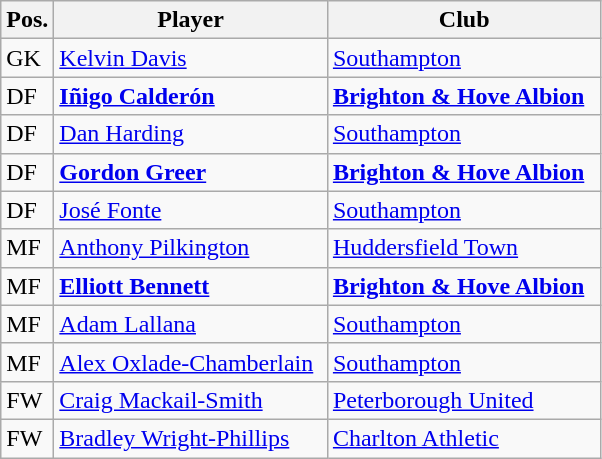<table class="wikitable">
<tr>
<th>Pos.</th>
<th>Player</th>
<th>Club</th>
</tr>
<tr>
<td>GK</td>
<td style="width:175px;"><a href='#'>Kelvin Davis</a></td>
<td style="width:175px;"><a href='#'>Southampton</a></td>
</tr>
<tr>
<td>DF</td>
<td><strong><a href='#'>Iñigo Calderón</a></strong></td>
<td><strong><a href='#'>Brighton & Hove Albion</a></strong></td>
</tr>
<tr>
<td>DF</td>
<td><a href='#'>Dan Harding</a></td>
<td><a href='#'>Southampton</a></td>
</tr>
<tr>
<td>DF</td>
<td><strong><a href='#'>Gordon Greer</a></strong></td>
<td><strong><a href='#'>Brighton & Hove Albion</a></strong></td>
</tr>
<tr>
<td>DF</td>
<td><a href='#'>José Fonte</a></td>
<td><a href='#'>Southampton</a></td>
</tr>
<tr>
<td>MF</td>
<td><a href='#'>Anthony Pilkington</a></td>
<td><a href='#'>Huddersfield Town</a></td>
</tr>
<tr>
<td>MF</td>
<td><strong><a href='#'>Elliott Bennett</a></strong></td>
<td><strong><a href='#'>Brighton & Hove Albion</a></strong></td>
</tr>
<tr>
<td>MF</td>
<td><a href='#'>Adam Lallana</a></td>
<td><a href='#'>Southampton</a></td>
</tr>
<tr>
<td>MF</td>
<td><a href='#'>Alex Oxlade-Chamberlain</a></td>
<td><a href='#'>Southampton</a></td>
</tr>
<tr>
<td>FW</td>
<td><a href='#'>Craig Mackail-Smith</a></td>
<td><a href='#'>Peterborough United</a></td>
</tr>
<tr>
<td>FW</td>
<td><a href='#'>Bradley Wright-Phillips</a></td>
<td><a href='#'>Charlton Athletic</a></td>
</tr>
</table>
